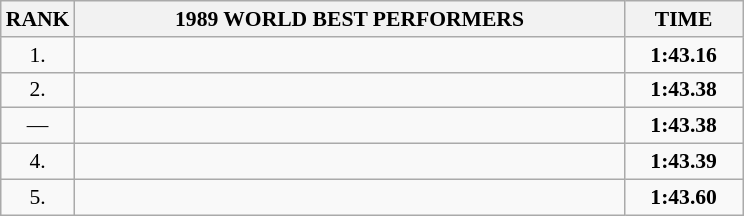<table class="wikitable" style="border-collapse: collapse; font-size: 90%;">
<tr>
<th>RANK</th>
<th align="center" style="width: 25em">1989 WORLD BEST PERFORMERS</th>
<th align="center" style="width: 5em">TIME</th>
</tr>
<tr>
<td align="center">1.</td>
<td></td>
<td align="center"><strong>1:43.16</strong></td>
</tr>
<tr>
<td align="center">2.</td>
<td></td>
<td align="center"><strong>1:43.38</strong></td>
</tr>
<tr>
<td align="center">—</td>
<td></td>
<td align="center"><strong>1:43.38</strong></td>
</tr>
<tr>
<td align="center">4.</td>
<td></td>
<td align="center"><strong>1:43.39</strong></td>
</tr>
<tr>
<td align="center">5.</td>
<td></td>
<td align="center"><strong>1:43.60</strong></td>
</tr>
</table>
